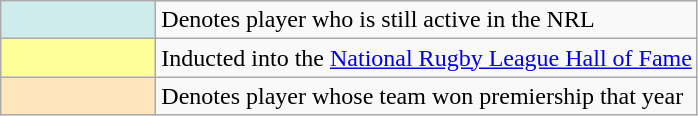<table class="wikitable">
<tr>
<td style="background-color:#CFECEC; border:1px solid #aaaaaa; width:6em"></td>
<td>Denotes player who is still active in the NRL</td>
</tr>
<tr>
<td style="background-color:#FFFF99; border:1px solid #aaaaaa; width:6em"></td>
<td>Inducted into the <a href='#'>National Rugby League Hall of Fame</a></td>
</tr>
<tr>
<td style="background-color:#FFE6BD; border:1px solid #aaaaaa; width:6em"></td>
<td>Denotes player whose team won premiership that year</td>
</tr>
</table>
